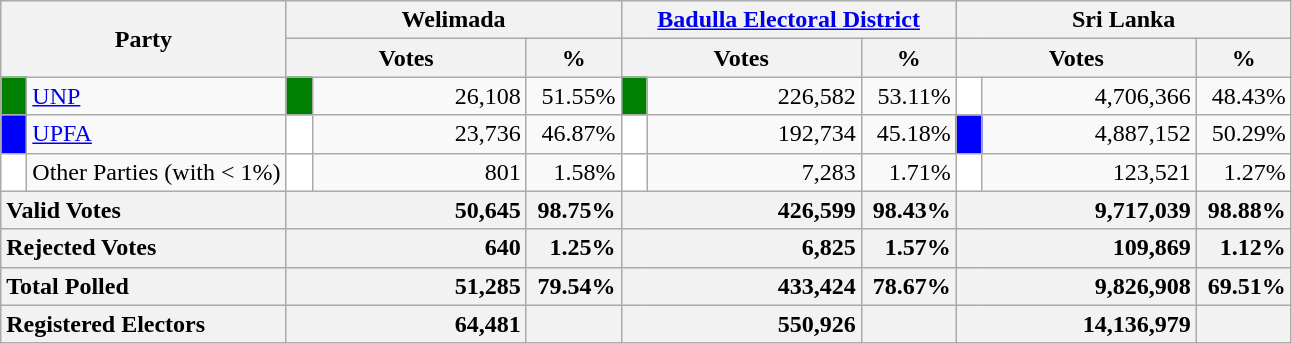<table class="wikitable">
<tr>
<th colspan="2" width="144px"rowspan="2">Party</th>
<th colspan="3" width="216px">Welimada</th>
<th colspan="3" width="216px"><a href='#'>Badulla Electoral District</a></th>
<th colspan="3" width="216px">Sri Lanka</th>
</tr>
<tr>
<th colspan="2" width="144px">Votes</th>
<th>%</th>
<th colspan="2" width="144px">Votes</th>
<th>%</th>
<th colspan="2" width="144px">Votes</th>
<th>%</th>
</tr>
<tr>
<td style="background-color:green;" width="10px"></td>
<td style="text-align:left;"><a href='#'>UNP</a></td>
<td style="background-color:green;" width="10px"></td>
<td style="text-align:right;">26,108</td>
<td style="text-align:right;">51.55%</td>
<td style="background-color:green;" width="10px"></td>
<td style="text-align:right;">226,582</td>
<td style="text-align:right;">53.11%</td>
<td style="background-color:white;" width="10px"></td>
<td style="text-align:right;">4,706,366</td>
<td style="text-align:right;">48.43%</td>
</tr>
<tr>
<td style="background-color:blue;" width="10px"></td>
<td style="text-align:left;"><a href='#'>UPFA</a></td>
<td style="background-color:white;" width="10px"></td>
<td style="text-align:right;">23,736</td>
<td style="text-align:right;">46.87%</td>
<td style="background-color:white;" width="10px"></td>
<td style="text-align:right;">192,734</td>
<td style="text-align:right;">45.18%</td>
<td style="background-color:blue;" width="10px"></td>
<td style="text-align:right;">4,887,152</td>
<td style="text-align:right;">50.29%</td>
</tr>
<tr>
<td style="background-color:white;" width="10px"></td>
<td style="text-align:left;">Other Parties (with < 1%)</td>
<td style="background-color:white;" width="10px"></td>
<td style="text-align:right;">801</td>
<td style="text-align:right;">1.58%</td>
<td style="background-color:white;" width="10px"></td>
<td style="text-align:right;">7,283</td>
<td style="text-align:right;">1.71%</td>
<td style="background-color:white;" width="10px"></td>
<td style="text-align:right;">123,521</td>
<td style="text-align:right;">1.27%</td>
</tr>
<tr>
<th colspan="2" width="144px"style="text-align:left;">Valid Votes</th>
<th style="text-align:right;"colspan="2" width="144px">50,645</th>
<th style="text-align:right;">98.75%</th>
<th style="text-align:right;"colspan="2" width="144px">426,599</th>
<th style="text-align:right;">98.43%</th>
<th style="text-align:right;"colspan="2" width="144px">9,717,039</th>
<th style="text-align:right;">98.88%</th>
</tr>
<tr>
<th colspan="2" width="144px"style="text-align:left;">Rejected Votes</th>
<th style="text-align:right;"colspan="2" width="144px">640</th>
<th style="text-align:right;">1.25%</th>
<th style="text-align:right;"colspan="2" width="144px">6,825</th>
<th style="text-align:right;">1.57%</th>
<th style="text-align:right;"colspan="2" width="144px">109,869</th>
<th style="text-align:right;">1.12%</th>
</tr>
<tr>
<th colspan="2" width="144px"style="text-align:left;">Total Polled</th>
<th style="text-align:right;"colspan="2" width="144px">51,285</th>
<th style="text-align:right;">79.54%</th>
<th style="text-align:right;"colspan="2" width="144px">433,424</th>
<th style="text-align:right;">78.67%</th>
<th style="text-align:right;"colspan="2" width="144px">9,826,908</th>
<th style="text-align:right;">69.51%</th>
</tr>
<tr>
<th colspan="2" width="144px"style="text-align:left;">Registered Electors</th>
<th style="text-align:right;"colspan="2" width="144px">64,481</th>
<th></th>
<th style="text-align:right;"colspan="2" width="144px">550,926</th>
<th></th>
<th style="text-align:right;"colspan="2" width="144px">14,136,979</th>
<th></th>
</tr>
</table>
